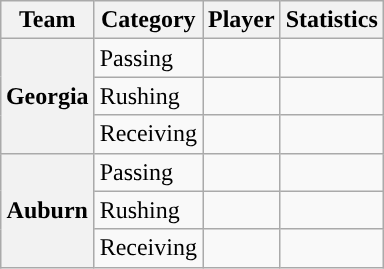<table class="wikitable" style="float:right">
<tr>
<th>Team</th>
<th>Category</th>
<th>Player</th>
<th>Statistics</th>
</tr>
<tr>
<th rowspan=3>Georgia</th>
<td>Passing</td>
<td></td>
<td></td>
</tr>
<tr>
<td>Rushing</td>
<td></td>
<td></td>
</tr>
<tr>
<td>Receiving</td>
<td></td>
<td></td>
</tr>
<tr>
<th rowspan=3>Auburn</th>
<td>Passing</td>
<td></td>
<td></td>
</tr>
<tr>
<td>Rushing</td>
<td></td>
<td></td>
</tr>
<tr>
<td>Receiving</td>
<td></td>
<td></td>
</tr>
</table>
